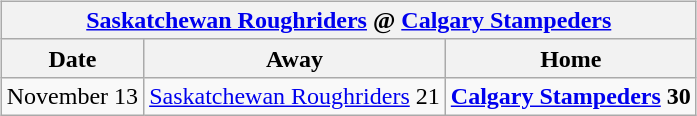<table cellspacing="10">
<tr>
<td valign="top"><br><table class="wikitable">
<tr>
<th colspan="4"><a href='#'>Saskatchewan Roughriders</a> @ <a href='#'>Calgary Stampeders</a></th>
</tr>
<tr>
<th>Date</th>
<th>Away</th>
<th>Home</th>
</tr>
<tr>
<td>November 13</td>
<td><a href='#'>Saskatchewan Roughriders</a> 21</td>
<td><strong><a href='#'>Calgary Stampeders</a> 30</strong></td>
</tr>
</table>
</td>
</tr>
</table>
